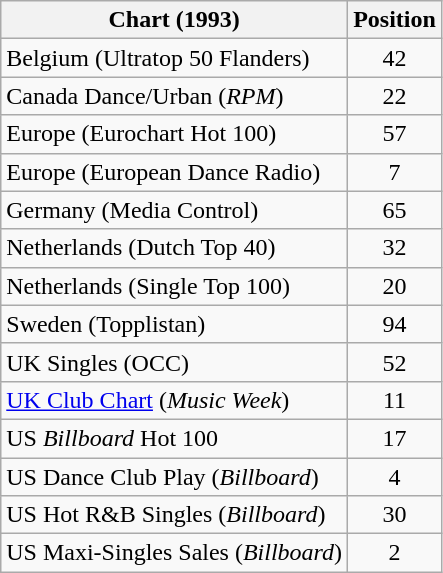<table class="wikitable sortable">
<tr>
<th style="text-align:center;">Chart (1993)</th>
<th style="text-align:center;">Position</th>
</tr>
<tr>
<td align="left">Belgium (Ultratop 50 Flanders)</td>
<td style="text-align:center;">42</td>
</tr>
<tr>
<td align="left">Canada Dance/Urban (<em>RPM</em>)</td>
<td style="text-align:center;">22</td>
</tr>
<tr>
<td align="left">Europe (Eurochart Hot 100)</td>
<td style="text-align:center;">57</td>
</tr>
<tr>
<td align="left">Europe (European Dance Radio)</td>
<td style="text-align:center;">7</td>
</tr>
<tr>
<td align="left">Germany (Media Control)</td>
<td style="text-align:center;">65</td>
</tr>
<tr>
<td align="left">Netherlands (Dutch Top 40)</td>
<td style="text-align:center;">32</td>
</tr>
<tr>
<td align="left">Netherlands (Single Top 100)</td>
<td style="text-align:center;">20</td>
</tr>
<tr>
<td align="left">Sweden (Topplistan)</td>
<td style="text-align:center;">94</td>
</tr>
<tr>
<td align="left">UK Singles (OCC)</td>
<td style="text-align:center;">52</td>
</tr>
<tr>
<td align="left"><a href='#'>UK Club Chart</a> (<em>Music Week</em>)</td>
<td style="text-align:center;">11</td>
</tr>
<tr>
<td align="left">US <em>Billboard</em> Hot 100</td>
<td style="text-align:center;">17</td>
</tr>
<tr>
<td align="left">US Dance Club Play (<em>Billboard</em>)</td>
<td style="text-align:center;">4</td>
</tr>
<tr>
<td align="left">US Hot R&B Singles (<em>Billboard</em>)</td>
<td style="text-align:center;">30</td>
</tr>
<tr>
<td align="left">US Maxi-Singles Sales (<em>Billboard</em>)</td>
<td style="text-align:center;">2</td>
</tr>
</table>
